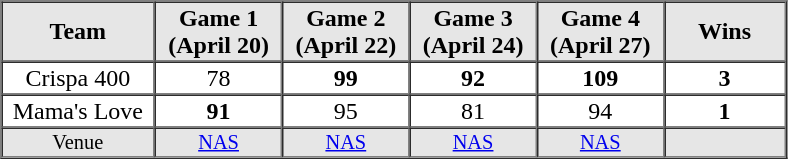<table border=1 cellspacing=0 width=525 align=center>
<tr style="text-align:center; background-color:#e6e6e6;">
<th align=Center width=10%>Team</th>
<th width=8%>Game 1 (April 20)</th>
<th width=8%>Game 2 (April 22)</th>
<th width=8%>Game 3 (April 24)</th>
<th width=8%>Game 4 (April 27)</th>
<th width=8%>Wins</th>
</tr>
<tr style="text-align:center;">
<td align=center>Crispa 400</td>
<td>78</td>
<td><strong>99</strong></td>
<td><strong>92</strong></td>
<td><strong>109</strong></td>
<td><strong>3</strong></td>
</tr>
<tr style="text-align:center;">
<td align=center>Mama's Love</td>
<td><strong>91</strong></td>
<td>95</td>
<td>81</td>
<td>94</td>
<td><strong>1</strong></td>
</tr>
<tr style="text-align:center; font-size: 85%; background-color:#e6e6e6;">
<td align=center>Venue</td>
<td><a href='#'>NAS</a></td>
<td><a href='#'>NAS</a></td>
<td><a href='#'>NAS</a></td>
<td><a href='#'>NAS</a></td>
<td></td>
</tr>
</table>
